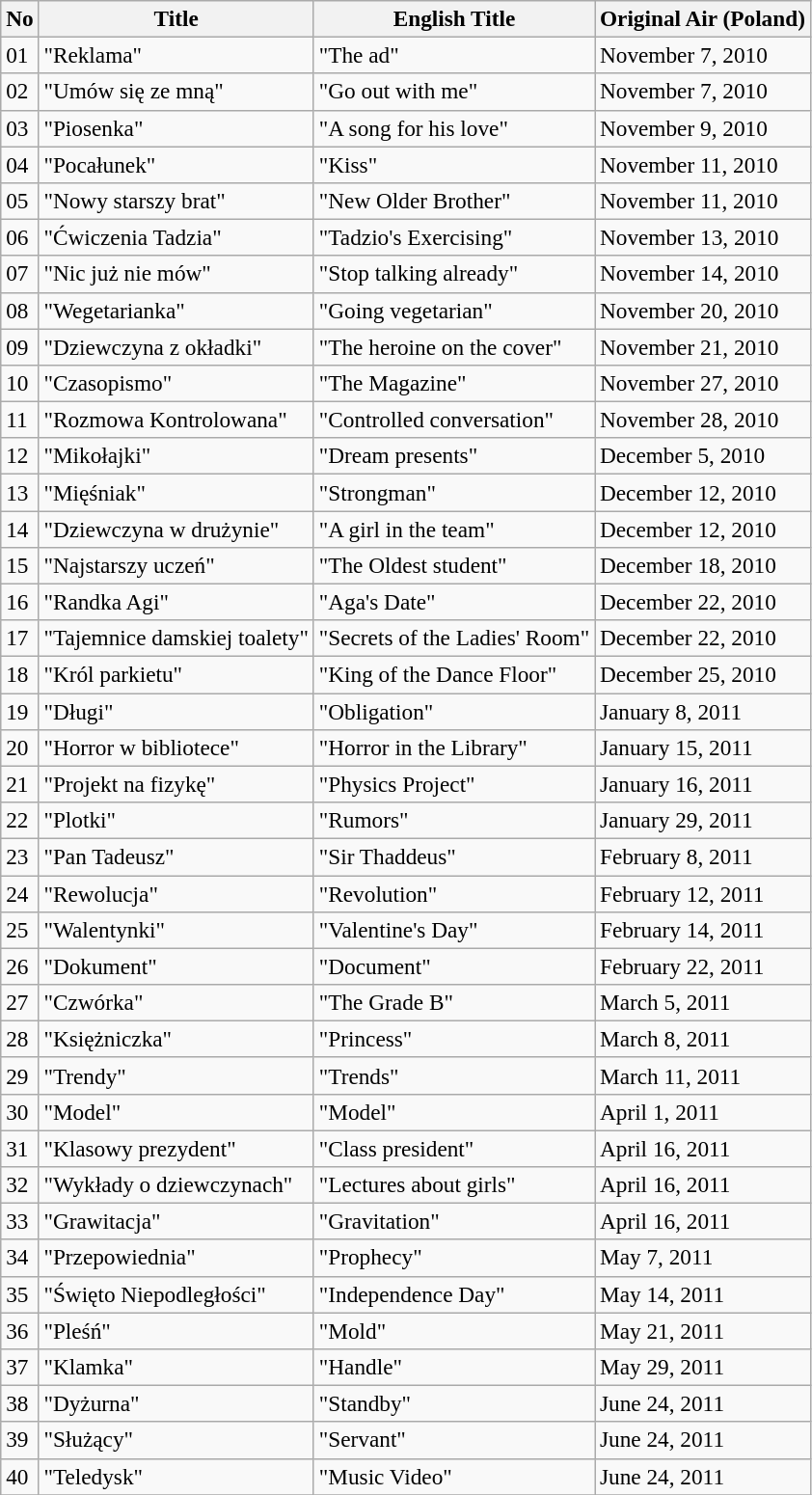<table class="sortable wikitable" style="font-size:97%;">
<tr>
<th>No</th>
<th>Title</th>
<th>English Title</th>
<th>Original Air (Poland)</th>
</tr>
<tr>
<td>01</td>
<td>"Reklama"</td>
<td>"The ad"</td>
<td>November 7, 2010</td>
</tr>
<tr>
<td>02</td>
<td>"Umów się ze mną"</td>
<td>"Go out with me"</td>
<td>November 7, 2010</td>
</tr>
<tr>
<td>03</td>
<td>"Piosenka"</td>
<td>"A song for his love"</td>
<td>November 9, 2010</td>
</tr>
<tr>
<td>04</td>
<td>"Pocałunek"</td>
<td>"Kiss"</td>
<td>November 11, 2010</td>
</tr>
<tr>
<td>05</td>
<td>"Nowy starszy brat"</td>
<td>"New Older Brother"</td>
<td>November 11, 2010</td>
</tr>
<tr>
<td>06</td>
<td>"Ćwiczenia Tadzia"</td>
<td>"Tadzio's Exercising"</td>
<td>November 13, 2010</td>
</tr>
<tr>
<td>07</td>
<td>"Nic już nie mów"</td>
<td>"Stop talking already"</td>
<td>November 14, 2010</td>
</tr>
<tr>
<td>08</td>
<td>"Wegetarianka"</td>
<td>"Going vegetarian"</td>
<td>November 20, 2010</td>
</tr>
<tr>
<td>09</td>
<td>"Dziewczyna z okładki"</td>
<td>"The heroine on the cover"</td>
<td>November 21, 2010</td>
</tr>
<tr>
<td>10</td>
<td>"Czasopismo"</td>
<td>"The Magazine"</td>
<td>November 27, 2010</td>
</tr>
<tr>
<td>11</td>
<td>"Rozmowa Kontrolowana"</td>
<td>"Controlled conversation"</td>
<td>November 28, 2010</td>
</tr>
<tr>
<td>12</td>
<td>"Mikołajki"</td>
<td>"Dream presents"</td>
<td>December 5, 2010</td>
</tr>
<tr>
<td>13</td>
<td>"Mięśniak"</td>
<td>"Strongman"</td>
<td>December 12, 2010</td>
</tr>
<tr>
<td>14</td>
<td>"Dziewczyna w drużynie"</td>
<td>"A girl in the team"</td>
<td>December 12, 2010</td>
</tr>
<tr>
<td>15</td>
<td>"Najstarszy uczeń"</td>
<td>"The Oldest student"</td>
<td>December 18, 2010</td>
</tr>
<tr>
<td>16</td>
<td>"Randka Agi"</td>
<td>"Aga's Date"</td>
<td>December 22, 2010</td>
</tr>
<tr>
<td>17</td>
<td>"Tajemnice damskiej toalety"</td>
<td>"Secrets of the Ladies' Room"</td>
<td>December 22, 2010</td>
</tr>
<tr>
<td>18</td>
<td>"Król parkietu"</td>
<td>"King of the Dance Floor"</td>
<td>December 25, 2010</td>
</tr>
<tr>
<td>19</td>
<td>"Długi"</td>
<td>"Obligation"</td>
<td>January 8, 2011</td>
</tr>
<tr>
<td>20</td>
<td>"Horror w bibliotece"</td>
<td>"Horror in the Library"</td>
<td>January 15, 2011</td>
</tr>
<tr>
<td>21</td>
<td>"Projekt na fizykę"</td>
<td>"Physics Project"</td>
<td>January 16, 2011</td>
</tr>
<tr>
<td>22</td>
<td>"Plotki"</td>
<td>"Rumors"</td>
<td>January 29, 2011</td>
</tr>
<tr>
<td>23</td>
<td>"Pan Tadeusz"</td>
<td>"Sir Thaddeus"</td>
<td>February 8, 2011</td>
</tr>
<tr>
<td>24</td>
<td>"Rewolucja"</td>
<td>"Revolution"</td>
<td>February 12, 2011</td>
</tr>
<tr>
<td>25</td>
<td>"Walentynki"</td>
<td>"Valentine's Day"</td>
<td>February 14, 2011</td>
</tr>
<tr>
<td>26</td>
<td>"Dokument"</td>
<td>"Document"</td>
<td>February 22, 2011</td>
</tr>
<tr>
<td>27</td>
<td>"Czwórka"</td>
<td>"The Grade B"</td>
<td>March 5, 2011</td>
</tr>
<tr>
<td>28</td>
<td>"Księżniczka"</td>
<td>"Princess"</td>
<td>March 8, 2011</td>
</tr>
<tr>
<td>29</td>
<td>"Trendy"</td>
<td>"Trends"</td>
<td>March 11, 2011</td>
</tr>
<tr>
<td>30</td>
<td>"Model"</td>
<td>"Model"</td>
<td>April 1, 2011</td>
</tr>
<tr>
<td>31</td>
<td>"Klasowy prezydent"</td>
<td>"Class president"</td>
<td>April 16, 2011</td>
</tr>
<tr>
<td>32</td>
<td>"Wykłady o dziewczynach"</td>
<td>"Lectures about girls"</td>
<td>April 16, 2011</td>
</tr>
<tr>
<td>33</td>
<td>"Grawitacja"</td>
<td>"Gravitation"</td>
<td>April 16, 2011</td>
</tr>
<tr>
<td>34</td>
<td>"Przepowiednia"</td>
<td>"Prophecy"</td>
<td>May 7, 2011</td>
</tr>
<tr>
<td>35</td>
<td>"Święto Niepodległości"</td>
<td>"Independence Day"</td>
<td>May 14, 2011</td>
</tr>
<tr>
<td>36</td>
<td>"Pleśń"</td>
<td>"Mold"</td>
<td>May 21, 2011</td>
</tr>
<tr>
<td>37</td>
<td>"Klamka"</td>
<td>"Handle"</td>
<td>May 29, 2011</td>
</tr>
<tr>
<td>38</td>
<td>"Dyżurna"</td>
<td>"Standby"</td>
<td>June 24, 2011</td>
</tr>
<tr>
<td>39</td>
<td>"Służący"</td>
<td>"Servant"</td>
<td>June 24, 2011</td>
</tr>
<tr>
<td>40</td>
<td>"Teledysk"</td>
<td>"Music Video"</td>
<td>June 24, 2011</td>
</tr>
<tr>
</tr>
</table>
